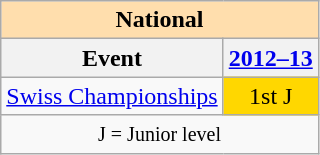<table class="wikitable" style="text-align:center">
<tr>
<th style="background-color: #ffdead; " colspan=2 align=center>National</th>
</tr>
<tr>
<th>Event</th>
<th><a href='#'>2012–13</a></th>
</tr>
<tr>
<td align=left><a href='#'>Swiss Championships</a></td>
<td bgcolor=gold>1st J</td>
</tr>
<tr>
<td colspan=2 align=center><small> J = Junior level </small></td>
</tr>
</table>
